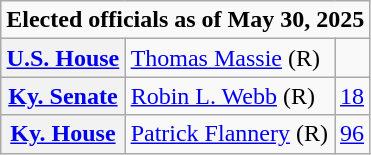<table class=wikitable>
<tr>
<td colspan="3"><strong>Elected officials as of May 30, 2025</strong></td>
</tr>
<tr>
<th scope=row><a href='#'>U.S. House</a></th>
<td><a href='#'>Thomas Massie</a> (R)</td>
<td></td>
</tr>
<tr>
<th scope=row><a href='#'>Ky. Senate</a></th>
<td><a href='#'>Robin L. Webb</a> (R)</td>
<td><a href='#'>18</a></td>
</tr>
<tr>
<th scope=row><a href='#'>Ky. House</a></th>
<td><a href='#'>Patrick Flannery</a> (R)</td>
<td><a href='#'>96</a></td>
</tr>
</table>
